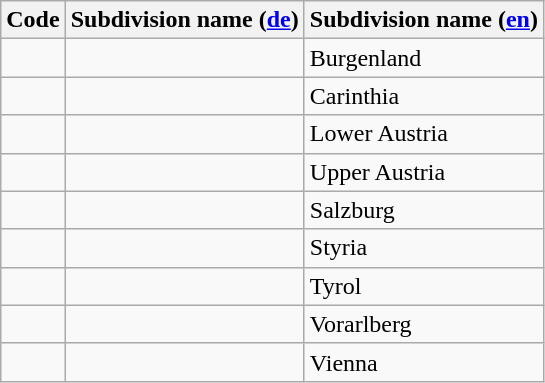<table class="wikitable sortable">
<tr>
<th>Code</th>
<th>Subdivision name (<a href='#'>de</a>)</th>
<th>Subdivision name (<a href='#'>en</a>)<br></th>
</tr>
<tr>
<td></td>
<td></td>
<td>Burgenland</td>
</tr>
<tr>
<td></td>
<td></td>
<td>Carinthia</td>
</tr>
<tr>
<td></td>
<td></td>
<td>Lower Austria</td>
</tr>
<tr>
<td></td>
<td></td>
<td>Upper Austria</td>
</tr>
<tr>
<td></td>
<td></td>
<td>Salzburg</td>
</tr>
<tr>
<td></td>
<td></td>
<td>Styria</td>
</tr>
<tr>
<td></td>
<td></td>
<td>Tyrol</td>
</tr>
<tr>
<td></td>
<td></td>
<td>Vorarlberg</td>
</tr>
<tr>
<td></td>
<td></td>
<td>Vienna</td>
</tr>
</table>
